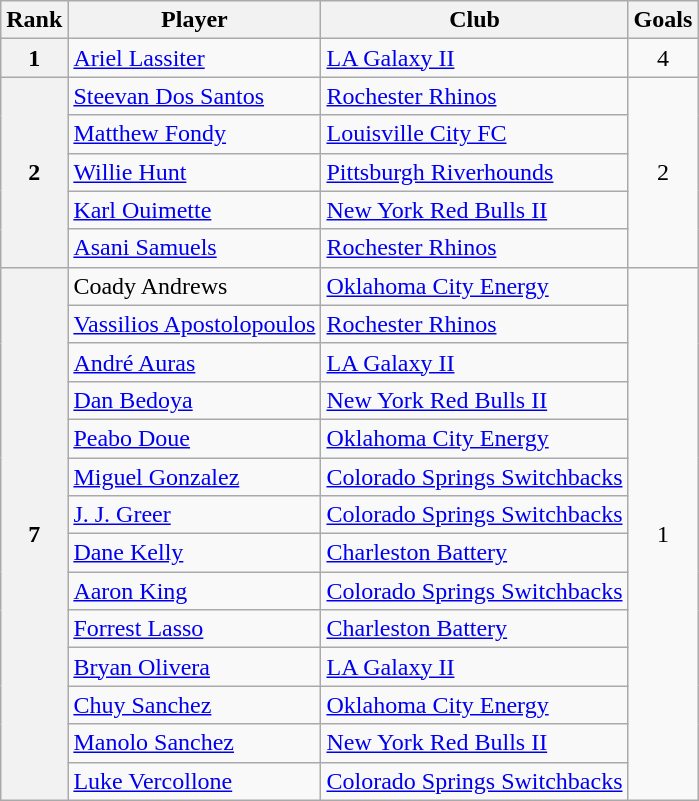<table class="wikitable sortable" style="text-align:center">
<tr>
<th>Rank</th>
<th>Player</th>
<th>Club</th>
<th>Goals</th>
</tr>
<tr>
<th>1</th>
<td align="left"> <a href='#'>Ariel Lassiter</a></td>
<td align="left"><a href='#'>LA Galaxy II</a></td>
<td>4</td>
</tr>
<tr>
<th rowspan="5">2</th>
<td align="left"> <a href='#'>Steevan Dos Santos</a></td>
<td align="left"><a href='#'>Rochester Rhinos</a></td>
<td rowspan="5">2</td>
</tr>
<tr>
<td align="left"> <a href='#'>Matthew Fondy</a></td>
<td align="left"><a href='#'>Louisville City FC</a></td>
</tr>
<tr>
<td align="left"> <a href='#'>Willie Hunt</a></td>
<td align="left"><a href='#'>Pittsburgh Riverhounds</a></td>
</tr>
<tr>
<td align="left"> <a href='#'>Karl Ouimette</a></td>
<td align="left"><a href='#'>New York Red Bulls II</a></td>
</tr>
<tr>
<td align="left"> <a href='#'>Asani Samuels</a></td>
<td align="left"><a href='#'>Rochester Rhinos</a></td>
</tr>
<tr>
<th rowspan="14">7</th>
<td align="left"> Coady Andrews</td>
<td align="left"><a href='#'>Oklahoma City Energy</a></td>
<td rowspan="14">1</td>
</tr>
<tr>
<td align="left"> <a href='#'>Vassilios Apostolopoulos</a></td>
<td align="left"><a href='#'>Rochester Rhinos</a></td>
</tr>
<tr>
<td align="left"> <a href='#'>André Auras</a></td>
<td align="left"><a href='#'>LA Galaxy II</a></td>
</tr>
<tr>
<td align="left"> <a href='#'>Dan Bedoya</a></td>
<td align="left"><a href='#'>New York Red Bulls II</a></td>
</tr>
<tr>
<td align="left"> <a href='#'>Peabo Doue</a></td>
<td align="left"><a href='#'>Oklahoma City Energy</a></td>
</tr>
<tr>
<td align="left"> <a href='#'>Miguel Gonzalez</a></td>
<td align="left"><a href='#'>Colorado Springs Switchbacks</a></td>
</tr>
<tr>
<td align="left"> <a href='#'>J. J. Greer</a></td>
<td align="left"><a href='#'>Colorado Springs Switchbacks</a></td>
</tr>
<tr>
<td align="left"> <a href='#'>Dane Kelly</a></td>
<td align="left"><a href='#'>Charleston Battery</a></td>
</tr>
<tr>
<td align="left"> <a href='#'>Aaron King</a></td>
<td align="left"><a href='#'>Colorado Springs Switchbacks</a></td>
</tr>
<tr>
<td align="left"> <a href='#'>Forrest Lasso</a></td>
<td align="left"><a href='#'>Charleston Battery</a></td>
</tr>
<tr>
<td align="left"> <a href='#'>Bryan Olivera</a></td>
<td align="left"><a href='#'>LA Galaxy II</a></td>
</tr>
<tr>
<td align="left"> <a href='#'>Chuy Sanchez</a></td>
<td align="left"><a href='#'>Oklahoma City Energy</a></td>
</tr>
<tr>
<td align="left"> <a href='#'>Manolo Sanchez</a></td>
<td align="left"><a href='#'>New York Red Bulls II</a></td>
</tr>
<tr>
<td align="left"> <a href='#'>Luke Vercollone</a></td>
<td align="left"><a href='#'>Colorado Springs Switchbacks</a></td>
</tr>
</table>
